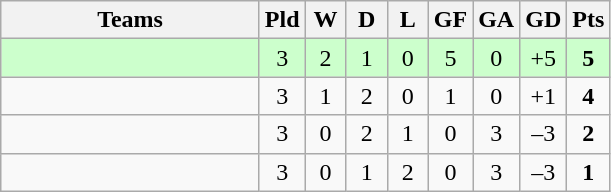<table class="wikitable" style="text-align: center;">
<tr>
<th width=165>Teams</th>
<th width=20>Pld</th>
<th width=20>W</th>
<th width=20>D</th>
<th width=20>L</th>
<th width=20>GF</th>
<th width=20>GA</th>
<th width=20>GD</th>
<th width=20>Pts</th>
</tr>
<tr align=center style="background:#ccffcc;">
<td style="text-align:left;"></td>
<td>3</td>
<td>2</td>
<td>1</td>
<td>0</td>
<td>5</td>
<td>0</td>
<td>+5</td>
<td><strong>5</strong></td>
</tr>
<tr align=center>
<td style="text-align:left;"></td>
<td>3</td>
<td>1</td>
<td>2</td>
<td>0</td>
<td>1</td>
<td>0</td>
<td>+1</td>
<td><strong>4</strong></td>
</tr>
<tr align=center>
<td style="text-align:left;"></td>
<td>3</td>
<td>0</td>
<td>2</td>
<td>1</td>
<td>0</td>
<td>3</td>
<td>–3</td>
<td><strong>2</strong></td>
</tr>
<tr align=center>
<td style="text-align:left;"></td>
<td>3</td>
<td>0</td>
<td>1</td>
<td>2</td>
<td>0</td>
<td>3</td>
<td>–3</td>
<td><strong>1</strong></td>
</tr>
</table>
